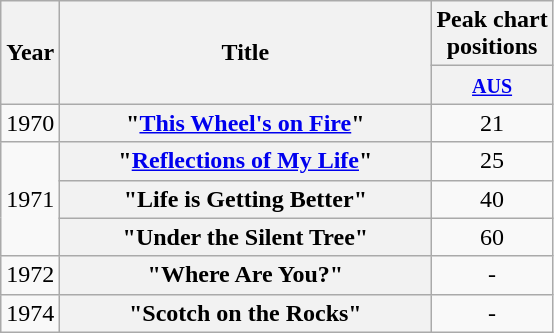<table class="wikitable plainrowheaders" style="text-align:center;" border="1">
<tr>
<th scope="col" rowspan="2">Year</th>
<th scope="col" rowspan="2" style="width:15em;">Title</th>
<th scope="col" colspan="1">Peak chart<br>positions</th>
</tr>
<tr>
<th scope="col" style="text-align:center;"><small><a href='#'>AUS</a></small><br></th>
</tr>
<tr>
<td>1970</td>
<th scope="row">"<a href='#'>This Wheel's on Fire</a>"</th>
<td style="text-align:center;">21</td>
</tr>
<tr>
<td rowspan="3">1971</td>
<th scope="row">"<a href='#'>Reflections of My Life</a>"</th>
<td style="text-align:center;">25</td>
</tr>
<tr>
<th scope="row">"Life is Getting Better"</th>
<td style="text-align:center;">40</td>
</tr>
<tr>
<th scope="row">"Under the Silent Tree"</th>
<td style="text-align:center;">60</td>
</tr>
<tr>
<td>1972</td>
<th scope="row">"Where Are You?"</th>
<td style="text-align:center;">-</td>
</tr>
<tr>
<td>1974</td>
<th scope="row">"Scotch on the Rocks"</th>
<td style="text-align:center;">-</td>
</tr>
</table>
